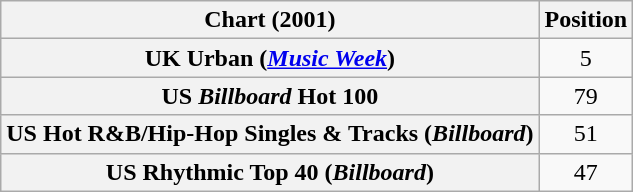<table class="wikitable sortable plainrowheaders" style="text-align:center">
<tr>
<th>Chart (2001)</th>
<th>Position</th>
</tr>
<tr>
<th scope="row">UK Urban (<em><a href='#'>Music Week</a></em>)</th>
<td>5</td>
</tr>
<tr>
<th scope="row">US <em>Billboard</em> Hot 100</th>
<td>79</td>
</tr>
<tr>
<th scope="row">US Hot R&B/Hip-Hop Singles & Tracks (<em>Billboard</em>)</th>
<td>51</td>
</tr>
<tr>
<th scope="row">US Rhythmic Top 40 (<em>Billboard</em>)</th>
<td>47</td>
</tr>
</table>
